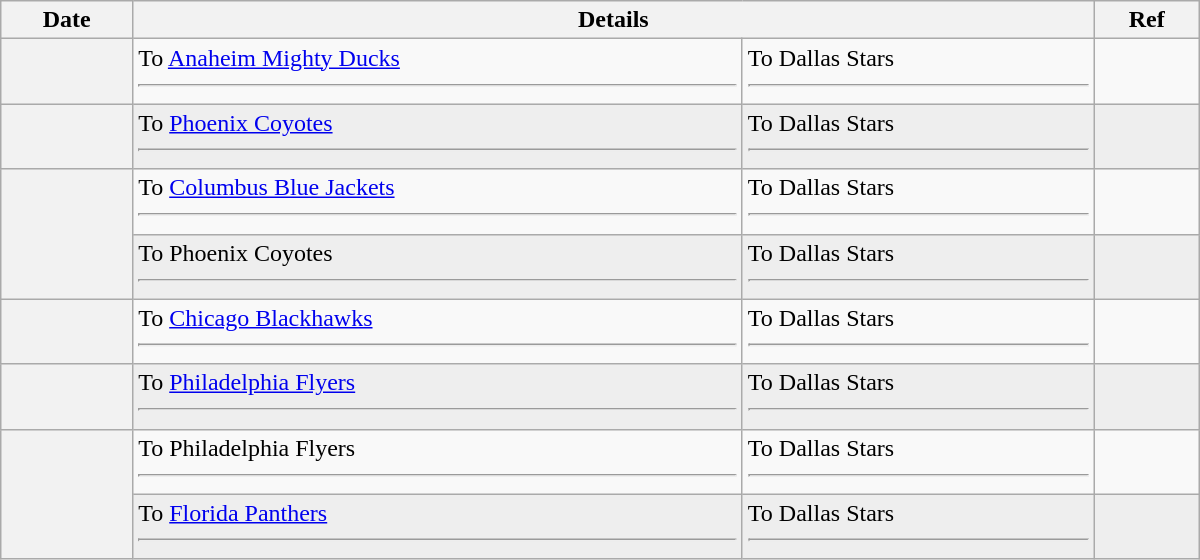<table class="wikitable plainrowheaders" style="width: 50em;">
<tr>
<th scope="col">Date</th>
<th scope="col" colspan="2">Details</th>
<th scope="col">Ref</th>
</tr>
<tr>
<th scope="row"></th>
<td valign="top">To <a href='#'>Anaheim Mighty Ducks</a> <hr></td>
<td valign="top">To Dallas Stars <hr></td>
<td></td>
</tr>
<tr bgcolor="#eeeeee">
<th scope="row"></th>
<td valign="top">To <a href='#'>Phoenix Coyotes</a> <hr></td>
<td valign="top">To Dallas Stars <hr></td>
<td></td>
</tr>
<tr>
<th scope="row" rowspan=2></th>
<td valign="top">To <a href='#'>Columbus Blue Jackets</a> <hr></td>
<td valign="top">To Dallas Stars <hr></td>
<td></td>
</tr>
<tr bgcolor="#eeeeee">
<td valign="top">To Phoenix Coyotes <hr></td>
<td valign="top">To Dallas Stars <hr></td>
<td></td>
</tr>
<tr>
<th scope="row"></th>
<td valign="top">To <a href='#'>Chicago Blackhawks</a> <hr></td>
<td valign="top">To Dallas Stars <hr></td>
<td></td>
</tr>
<tr bgcolor="#eeeeee">
<th scope="row"></th>
<td valign="top">To <a href='#'>Philadelphia Flyers</a> <hr></td>
<td valign="top">To Dallas Stars <hr></td>
<td></td>
</tr>
<tr>
<th scope="row" rowspan=2></th>
<td valign="top">To Philadelphia Flyers <hr></td>
<td valign="top">To Dallas Stars <hr></td>
<td></td>
</tr>
<tr bgcolor="#eeeeee">
<td valign="top">To <a href='#'>Florida Panthers</a> <hr></td>
<td valign="top">To Dallas Stars <hr></td>
<td></td>
</tr>
</table>
